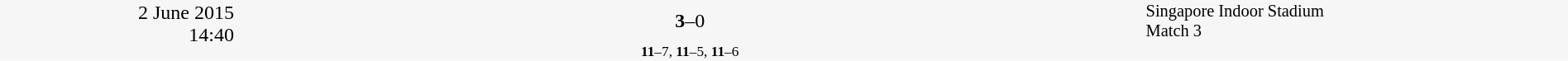<table style="width:100%; background:#f6f6f6;" cellspacing="0">
<tr>
<td rowspan="2" width="15%" style="text-align:right; vertical-align:top;">2 June 2015<br>14:40<br></td>
<td width="25%" style="text-align:right"><strong></strong></td>
<td width="8%" style="text-align:center"><strong>3</strong>–0</td>
<td width="25%"></td>
<td width="27%" style="font-size:85%; vertical-align:top;">Singapore Indoor Stadium<br>Match 3</td>
</tr>
<tr width="58%" style="font-size:85%;vertical-align:top;"|>
<td colspan="3" style="font-size:85%; text-align:center; vertical-align:top;"><strong>11</strong>–7, <strong>11</strong>–5, <strong>11</strong>–6</td>
</tr>
</table>
